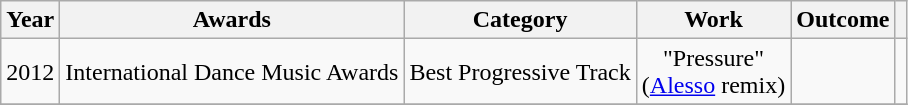<table class="wikitable plainrowheaders" style="text-align:center;">
<tr>
<th>Year</th>
<th>Awards</th>
<th>Category</th>
<th>Work</th>
<th>Outcome</th>
<th></th>
</tr>
<tr>
<td style="text-align:center;">2012</td>
<td style="text-align:center;">International Dance Music Awards</td>
<td>Best Progressive Track</td>
<td rowspan="1" style="text-align:center;">"Pressure"<br>(<a href='#'>Alesso</a> remix)</td>
<td></td>
<td></td>
</tr>
<tr>
</tr>
</table>
